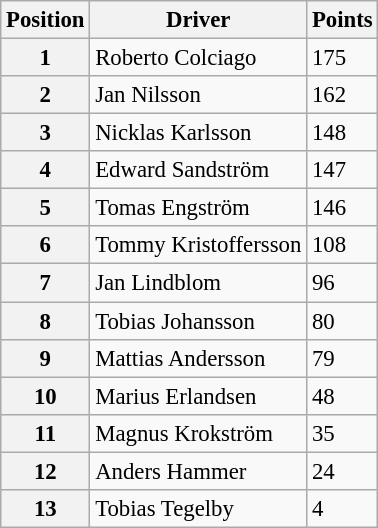<table class="wikitable" style="font-size: 95%">
<tr>
<th>Position</th>
<th>Driver</th>
<th>Points</th>
</tr>
<tr>
<th>1</th>
<td>Roberto Colciago</td>
<td>175</td>
</tr>
<tr>
<th>2</th>
<td>Jan Nilsson</td>
<td>162</td>
</tr>
<tr>
<th>3</th>
<td>Nicklas Karlsson</td>
<td>148</td>
</tr>
<tr>
<th>4</th>
<td>Edward Sandström</td>
<td>147</td>
</tr>
<tr>
<th>5</th>
<td>Tomas Engström</td>
<td>146</td>
</tr>
<tr>
<th>6</th>
<td>Tommy Kristoffersson</td>
<td>108</td>
</tr>
<tr>
<th>7</th>
<td>Jan Lindblom</td>
<td>96</td>
</tr>
<tr>
<th>8</th>
<td>Tobias Johansson</td>
<td>80</td>
</tr>
<tr>
<th>9</th>
<td>Mattias Andersson</td>
<td>79</td>
</tr>
<tr>
<th>10</th>
<td>Marius Erlandsen</td>
<td>48</td>
</tr>
<tr>
<th>11</th>
<td>Magnus Krokström</td>
<td>35</td>
</tr>
<tr>
<th>12</th>
<td>Anders Hammer</td>
<td>24</td>
</tr>
<tr>
<th>13</th>
<td>Tobias Tegelby</td>
<td>4</td>
</tr>
</table>
